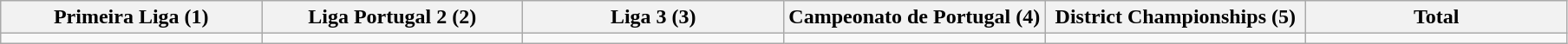<table class="wikitable">
<tr>
<th width="16.67%">Primeira Liga (1)</th>
<th width="16.67%">Liga Portugal 2 (2)</th>
<th width="16.67%">Liga 3 (3)</th>
<th width="16.67%">Campeonato de Portugal (4)</th>
<th width="16.67%">District Championships (5)</th>
<th width="16.67%">Total</th>
</tr>
<tr>
<td></td>
<td></td>
<td></td>
<td></td>
<td></td>
<td></td>
</tr>
</table>
